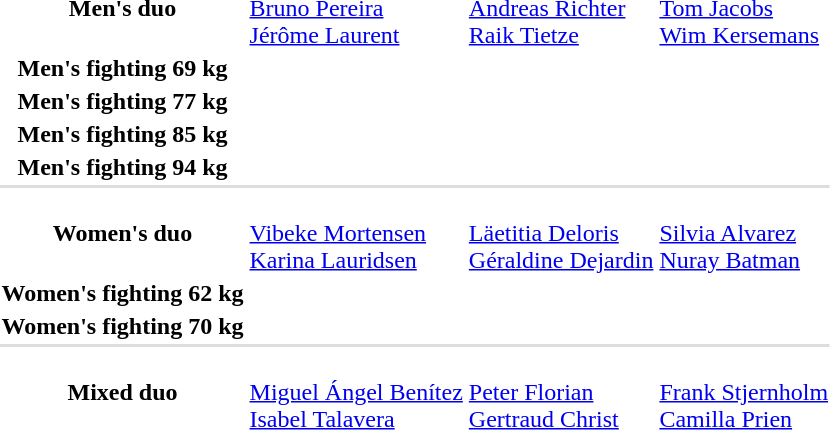<table>
<tr>
<th scope="row">Men's duo</th>
<td><br><a href='#'>Bruno Pereira</a><br><a href='#'>Jérôme Laurent</a></td>
<td><br><a href='#'>Andreas Richter</a><br><a href='#'>Raik Tietze</a></td>
<td><br><a href='#'>Tom Jacobs</a><br><a href='#'>Wim Kersemans</a></td>
</tr>
<tr>
<th scope="row">Men's fighting 69 kg</th>
<td></td>
<td></td>
<td></td>
</tr>
<tr>
<th scope="row">Men's fighting 77 kg</th>
<td></td>
<td></td>
<td></td>
</tr>
<tr>
<th scope="row">Men's fighting 85 kg</th>
<td></td>
<td></td>
<td></td>
</tr>
<tr>
<th scope="row">Men's fighting 94 kg</th>
<td></td>
<td></td>
<td></td>
</tr>
<tr bgcolor=#DDDDDD>
<td colspan=4></td>
</tr>
<tr>
<th scope="row">Women's duo</th>
<td><br><a href='#'>Vibeke Mortensen</a><br><a href='#'>Karina Lauridsen</a></td>
<td><br><a href='#'>Läetitia Deloris</a><br><a href='#'>Géraldine Dejardin</a></td>
<td><br><a href='#'>Silvia Alvarez</a><br><a href='#'>Nuray Batman</a></td>
</tr>
<tr>
<th scope="row">Women's fighting 62 kg</th>
<td></td>
<td></td>
<td></td>
</tr>
<tr>
<th scope="row">Women's fighting 70 kg</th>
<td></td>
<td></td>
<td></td>
</tr>
<tr bgcolor=#DDDDDD>
<td colspan=4></td>
</tr>
<tr>
<th scope="row">Mixed duo</th>
<td><br><a href='#'>Miguel Ángel Benítez</a><br><a href='#'>Isabel Talavera</a></td>
<td><br><a href='#'>Peter Florian</a><br><a href='#'>Gertraud Christ</a></td>
<td><br><a href='#'>Frank Stjernholm</a><br><a href='#'>Camilla Prien</a></td>
</tr>
</table>
